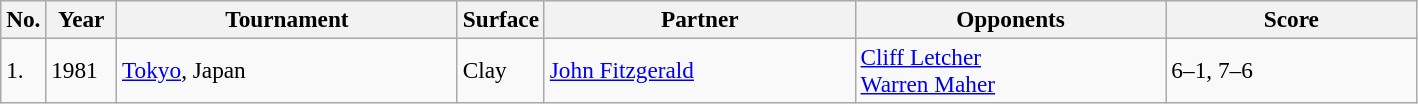<table class="sortable wikitable" style=font-size:97%>
<tr>
<th style="width:20px" class="unsortable">No.</th>
<th style="width:40px">Year</th>
<th style="width:220px">Tournament</th>
<th style="width:50px">Surface</th>
<th style="width:200px">Partner</th>
<th style="width:200px">Opponents</th>
<th style="width:160px" class="unsortable">Score</th>
</tr>
<tr>
<td>1.</td>
<td>1981</td>
<td><a href='#'>Tokyo</a>, Japan</td>
<td>Clay</td>
<td> <a href='#'>John Fitzgerald</a></td>
<td> <a href='#'>Cliff Letcher</a><br> <a href='#'>Warren Maher</a></td>
<td>6–1, 7–6</td>
</tr>
</table>
